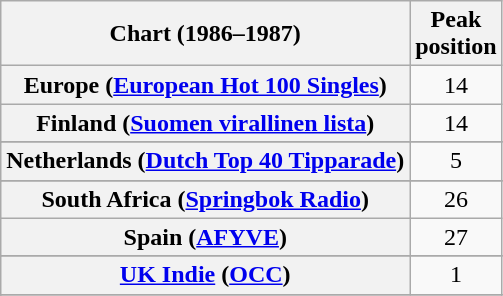<table class="wikitable sortable plainrowheaders" style="text-align:center">
<tr>
<th scope="col">Chart (1986–1987)</th>
<th scope="col">Peak<br>position</th>
</tr>
<tr>
<th scope="row">Europe (<a href='#'>European Hot 100 Singles</a>)</th>
<td>14</td>
</tr>
<tr>
<th scope="row">Finland (<a href='#'>Suomen virallinen lista</a>)</th>
<td>14</td>
</tr>
<tr>
</tr>
<tr>
</tr>
<tr>
<th scope="row">Netherlands (<a href='#'>Dutch Top 40 Tipparade</a>)</th>
<td>5</td>
</tr>
<tr>
</tr>
<tr>
<th scope="row">South Africa (<a href='#'>Springbok Radio</a>)</th>
<td>26</td>
</tr>
<tr>
<th scope="row">Spain (<a href='#'>AFYVE</a>)</th>
<td>27</td>
</tr>
<tr>
</tr>
<tr>
</tr>
<tr>
</tr>
<tr>
<th scope="row"><a href='#'>UK Indie</a> (<a href='#'>OCC</a>)</th>
<td>1</td>
</tr>
<tr>
</tr>
<tr>
</tr>
</table>
